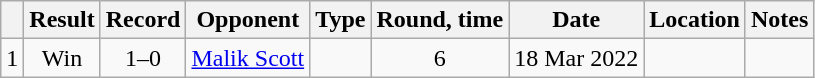<table class="wikitable" style="text-align:center">
<tr>
<th></th>
<th>Result</th>
<th>Record</th>
<th>Opponent</th>
<th>Type</th>
<th>Round, time</th>
<th>Date</th>
<th>Location</th>
<th>Notes</th>
</tr>
<tr>
<td>1</td>
<td>Win</td>
<td>1–0</td>
<td style="text-align:left;"> <a href='#'>Malik Scott</a></td>
<td></td>
<td>6</td>
<td>18 Mar 2022</td>
<td style="text-align:left;"> </td>
<td></td>
</tr>
</table>
